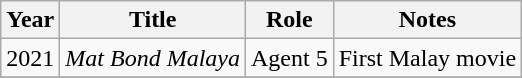<table class="wikitable">
<tr>
<th>Year</th>
<th>Title</th>
<th>Role</th>
<th>Notes</th>
</tr>
<tr>
<td>2021</td>
<td><em>Mat Bond Malaya</em></td>
<td>Agent 5</td>
<td>First Malay movie</td>
</tr>
<tr>
</tr>
</table>
